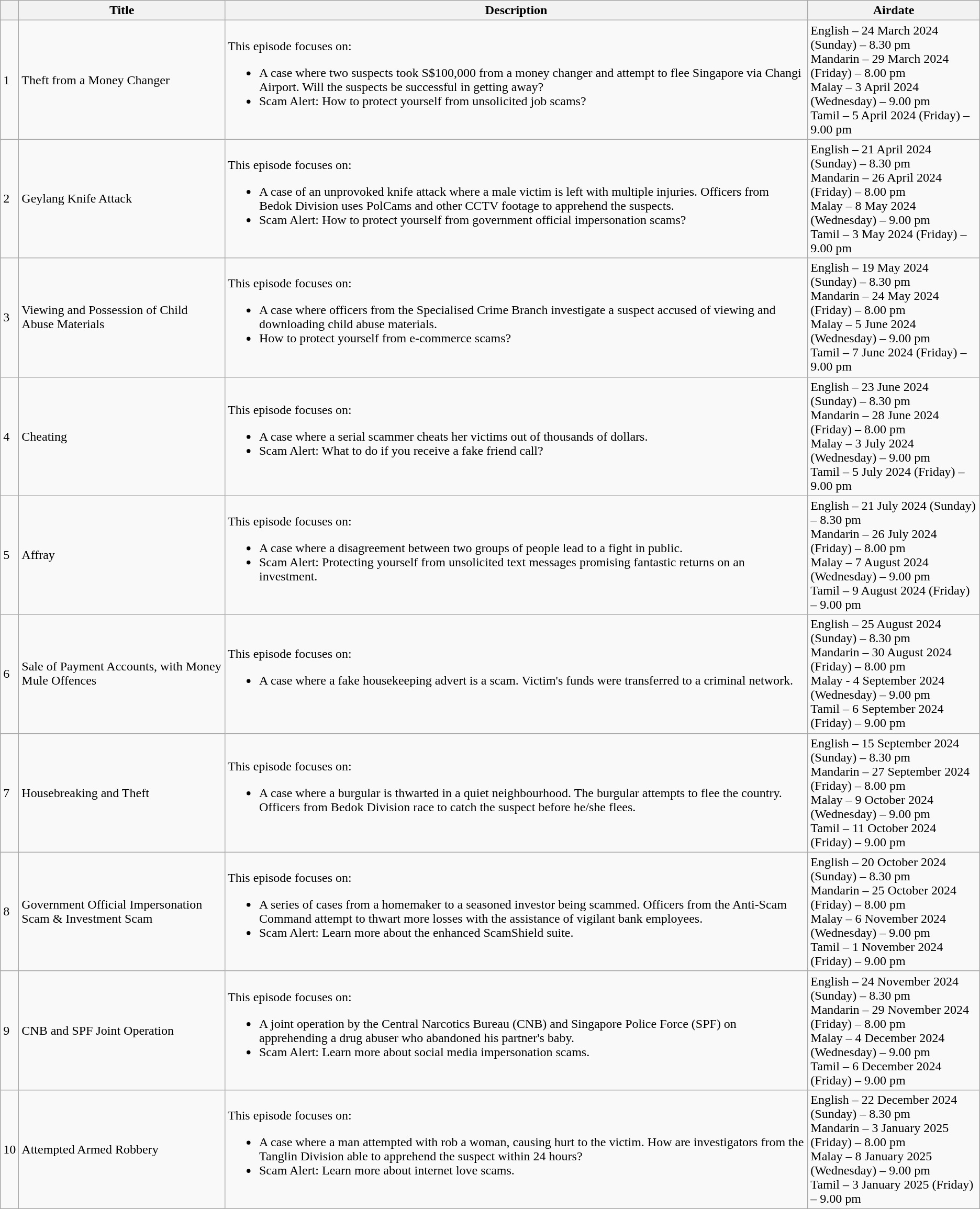<table class="wikitable">
<tr>
<th></th>
<th>Title</th>
<th>Description</th>
<th>Airdate</th>
</tr>
<tr>
<td>1</td>
<td>Theft from a Money Changer</td>
<td>This episode focuses on:<br><ul><li>A case where two suspects took S$100,000 from a money changer and attempt to flee Singapore via Changi Airport. Will the suspects be successful in getting away?</li><li>Scam Alert: How to protect yourself from unsolicited job scams?</li></ul></td>
<td>English – 24 March 2024 (Sunday) – 8.30 pm<br>Mandarin – 29 March 2024 (Friday) – 8.00 pm <br>Malay – 3 April 2024 (Wednesday) – 9.00 pm <br>Tamil – 5 April 2024 (Friday) – 9.00 pm</td>
</tr>
<tr>
<td>2</td>
<td>Geylang Knife Attack</td>
<td>This episode focuses on:<br><ul><li>A case of an unprovoked knife attack where a male victim is left with multiple injuries. Officers from Bedok Division uses PolCams and other CCTV footage to apprehend the suspects.</li><li>Scam Alert: How to protect yourself from government official impersonation scams?</li></ul></td>
<td>English – 21 April 2024 (Sunday) – 8.30 pm<br>Mandarin – 26 April 2024 (Friday) – 8.00 pm <br>Malay – 8 May 2024 (Wednesday) – 9.00 pm <br>Tamil – 3 May 2024 (Friday) – 9.00 pm</td>
</tr>
<tr>
<td>3</td>
<td>Viewing and Possession of Child Abuse Materials</td>
<td>This episode focuses on:<br><ul><li>A case where officers from the Specialised Crime Branch investigate a suspect accused of viewing and downloading child abuse materials.</li><li>How to protect yourself from e-commerce scams?</li></ul></td>
<td>English – 19 May 2024 (Sunday) – 8.30 pm<br>Mandarin – 24 May 2024 (Friday) – 8.00 pm <br>Malay – 5 June 2024 (Wednesday) – 9.00 pm <br>Tamil – 7 June 2024 (Friday) – 9.00 pm</td>
</tr>
<tr>
<td>4</td>
<td>Cheating</td>
<td>This episode focuses on:<br><ul><li>A case where a serial scammer cheats her victims out of thousands of dollars.</li><li>Scam Alert: What to do if you receive a fake friend call?</li></ul></td>
<td>English – 23 June 2024 (Sunday) – 8.30 pm<br>Mandarin – 28 June 2024 (Friday) – 8.00 pm <br>Malay – 3 July 2024 (Wednesday) – 9.00 pm <br>Tamil – 5 July 2024 (Friday) – 9.00 pm</td>
</tr>
<tr>
<td>5</td>
<td>Affray</td>
<td>This episode focuses on:<br><ul><li>A case where a disagreement between two groups of people lead to a fight in public.</li><li>Scam Alert: Protecting yourself from unsolicited text messages promising fantastic returns on an investment.</li></ul></td>
<td>English – 21 July 2024 (Sunday) – 8.30 pm<br>Mandarin – 26 July 2024 (Friday) – 8.00 pm <br>Malay – 7 August 2024 (Wednesday) – 9.00 pm <br>Tamil – 9 August 2024 (Friday) – 9.00 pm</td>
</tr>
<tr>
<td>6</td>
<td>Sale of Payment Accounts, with Money Mule Offences</td>
<td>This episode focuses on:<br><ul><li>A case where a fake housekeeping advert is a scam. Victim's funds were transferred to a criminal network.</li></ul></td>
<td>English – 25 August 2024 (Sunday) – 8.30 pm<br>Mandarin – 30 August 2024 (Friday) – 8.00 pm <br>Malay - 4 September 2024 (Wednesday) – 9.00 pm <br>Tamil – 6 September 2024 (Friday) – 9.00 pm</td>
</tr>
<tr>
<td>7</td>
<td>Housebreaking and Theft</td>
<td>This episode focuses on:<br><ul><li>A case where a burgular is thwarted in a quiet neighbourhood. The burgular attempts to flee the country. Officers from Bedok Division race to catch the suspect before he/she flees.</li></ul></td>
<td>English – 15 September 2024 (Sunday) – 8.30 pm<br>Mandarin – 27 September 2024 (Friday) – 8.00 pm <br>Malay – 9 October 2024 (Wednesday) – 9.00 pm <br>Tamil – 11 October 2024 (Friday) – 9.00 pm</td>
</tr>
<tr>
<td>8</td>
<td>Government Official Impersonation Scam & Investment Scam</td>
<td>This episode focuses on:<br><ul><li>A series of cases from a homemaker to a seasoned investor being scammed. Officers from the Anti-Scam Command attempt to thwart more losses with the assistance of vigilant bank employees.</li><li>Scam Alert: Learn more about the enhanced ScamShield suite.</li></ul></td>
<td>English – 20 October 2024 (Sunday) – 8.30 pm<br>Mandarin – 25 October 2024 (Friday) – 8.00 pm <br>Malay – 6 November 2024 (Wednesday) – 9.00 pm <br>Tamil – 1 November 2024 (Friday) – 9.00 pm</td>
</tr>
<tr>
<td>9</td>
<td>CNB and SPF Joint Operation</td>
<td>This episode focuses on:<br><ul><li>A joint operation by the Central Narcotics Bureau (CNB) and Singapore Police Force (SPF) on apprehending a drug abuser who abandoned his partner's baby.</li><li>Scam Alert: Learn more about social media impersonation scams.</li></ul></td>
<td>English – 24 November 2024 (Sunday) – 8.30 pm<br>Mandarin – 29 November 2024 (Friday) – 8.00 pm <br>Malay – 4 December 2024 (Wednesday) – 9.00 pm <br>Tamil – 6 December 2024 (Friday) – 9.00 pm</td>
</tr>
<tr>
<td>10</td>
<td>Attempted Armed Robbery</td>
<td>This episode focuses on:<br><ul><li>A case where a man attempted with rob a woman, causing hurt to the victim. How are investigators from the Tanglin Division able to apprehend the suspect within 24 hours?</li><li>Scam Alert: Learn more about internet love scams.</li></ul></td>
<td>English – 22 December 2024 (Sunday) – 8.30 pm<br>Mandarin – 3 January 2025 (Friday) – 8.00 pm <br>Malay – 8 January 2025 (Wednesday) – 9.00 pm <br>Tamil – 3 January 2025 (Friday) – 9.00 pm</td>
</tr>
</table>
